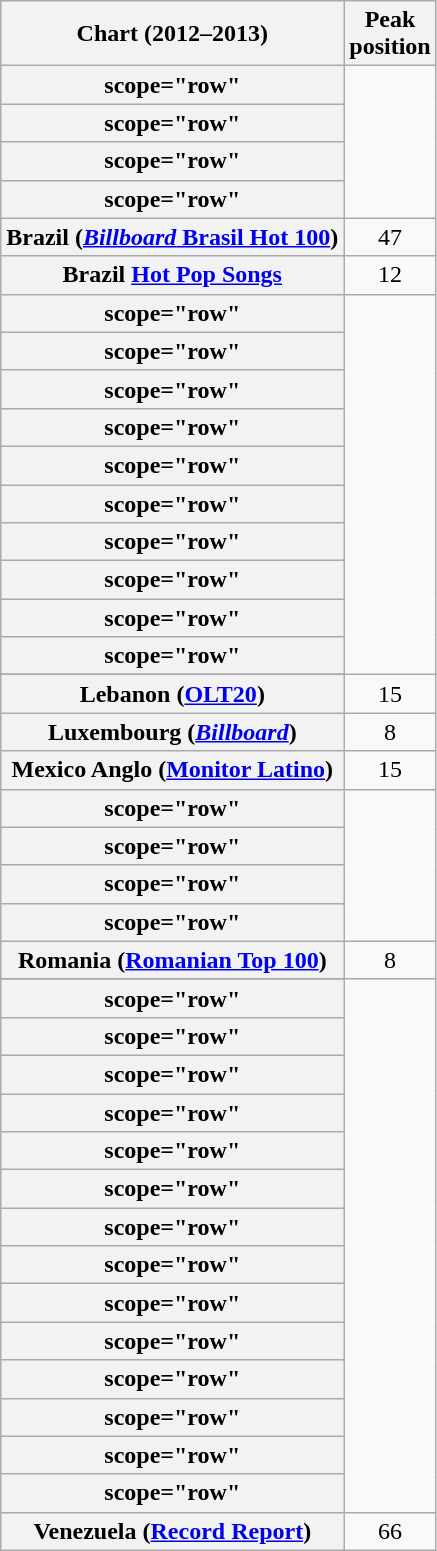<table class="wikitable sortable plainrowheaders" style="text-align:center;">
<tr>
<th scope="col">Chart (2012–2013)</th>
<th scope="col">Peak<br>position</th>
</tr>
<tr>
<th>scope="row"</th>
</tr>
<tr>
<th>scope="row"</th>
</tr>
<tr>
<th>scope="row"</th>
</tr>
<tr>
<th>scope="row"</th>
</tr>
<tr>
<th scope="row">Brazil (<a href='#'><em>Billboard</em> Brasil Hot 100</a>)</th>
<td style="text-align:center;">47</td>
</tr>
<tr>
<th scope="row">Brazil <a href='#'>Hot Pop Songs</a></th>
<td style="text-align:center;">12</td>
</tr>
<tr>
<th>scope="row"</th>
</tr>
<tr>
<th>scope="row"</th>
</tr>
<tr>
<th>scope="row"</th>
</tr>
<tr>
<th>scope="row"</th>
</tr>
<tr>
<th>scope="row"</th>
</tr>
<tr>
<th>scope="row"</th>
</tr>
<tr>
<th>scope="row"</th>
</tr>
<tr>
<th>scope="row"</th>
</tr>
<tr>
<th>scope="row"</th>
</tr>
<tr>
<th>scope="row"</th>
</tr>
<tr>
</tr>
<tr>
<th scope="row">Lebanon (<a href='#'>OLT20</a>)</th>
<td>15</td>
</tr>
<tr>
<th scope="row">Luxembourg (<em><a href='#'>Billboard</a></em>)</th>
<td style="text-align:center;">8</td>
</tr>
<tr>
<th scope="row">Mexico Anglo (<a href='#'>Monitor Latino</a>)</th>
<td align="center">15</td>
</tr>
<tr>
<th>scope="row"</th>
</tr>
<tr>
<th>scope="row"</th>
</tr>
<tr>
<th>scope="row"</th>
</tr>
<tr>
<th>scope="row"</th>
</tr>
<tr>
<th scope="row">Romania (<a href='#'>Romanian Top 100</a>)</th>
<td style="text-align:center;">8</td>
</tr>
<tr>
</tr>
<tr>
<th>scope="row"</th>
</tr>
<tr>
<th>scope="row"</th>
</tr>
<tr>
<th>scope="row"</th>
</tr>
<tr>
<th>scope="row"</th>
</tr>
<tr>
<th>scope="row"</th>
</tr>
<tr>
<th>scope="row"</th>
</tr>
<tr>
<th>scope="row"</th>
</tr>
<tr>
<th>scope="row"</th>
</tr>
<tr>
<th>scope="row"</th>
</tr>
<tr>
<th>scope="row"</th>
</tr>
<tr>
<th>scope="row"</th>
</tr>
<tr>
<th>scope="row"</th>
</tr>
<tr>
<th>scope="row"</th>
</tr>
<tr>
<th>scope="row"</th>
</tr>
<tr>
<th scope="row">Venezuela (<a href='#'>Record Report</a>)</th>
<td align="center">66</td>
</tr>
</table>
